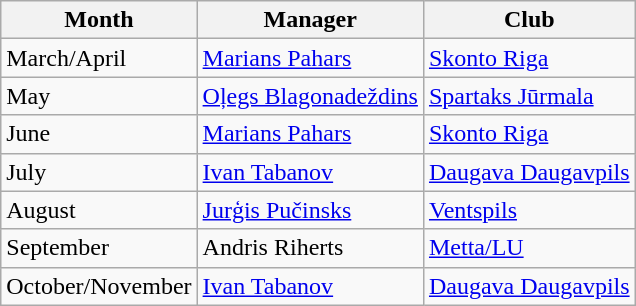<table class="wikitable">
<tr>
<th>Month</th>
<th>Manager</th>
<th>Club</th>
</tr>
<tr>
<td>March/April</td>
<td> <a href='#'>Marians Pahars</a></td>
<td><a href='#'>Skonto Riga</a></td>
</tr>
<tr>
<td>May</td>
<td> <a href='#'>Oļegs Blagonadeždins</a></td>
<td><a href='#'>Spartaks Jūrmala</a></td>
</tr>
<tr>
<td>June</td>
<td> <a href='#'>Marians Pahars</a></td>
<td><a href='#'>Skonto Riga</a></td>
</tr>
<tr>
<td>July</td>
<td> <a href='#'>Ivan Tabanov</a></td>
<td><a href='#'>Daugava Daugavpils</a></td>
</tr>
<tr>
<td>August</td>
<td> <a href='#'>Jurģis Pučinsks</a></td>
<td><a href='#'>Ventspils</a></td>
</tr>
<tr>
<td>September</td>
<td> Andris Riherts</td>
<td><a href='#'>Metta/LU</a></td>
</tr>
<tr>
<td>October/November</td>
<td> <a href='#'>Ivan Tabanov</a></td>
<td><a href='#'>Daugava Daugavpils</a></td>
</tr>
</table>
